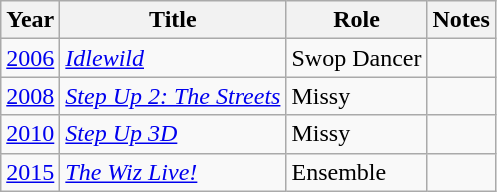<table class="wikitable">
<tr>
<th>Year</th>
<th>Title</th>
<th>Role</th>
<th>Notes</th>
</tr>
<tr>
<td><a href='#'>2006</a></td>
<td><em><a href='#'>Idlewild</a></em></td>
<td>Swop Dancer</td>
<td></td>
</tr>
<tr>
<td><a href='#'>2008</a></td>
<td><em><a href='#'>Step Up 2: The Streets</a></em></td>
<td>Missy</td>
<td></td>
</tr>
<tr>
<td><a href='#'>2010</a></td>
<td><em><a href='#'>Step Up 3D</a></em></td>
<td>Missy</td>
<td></td>
</tr>
<tr>
<td><a href='#'>2015</a></td>
<td><em><a href='#'>The Wiz Live!</a></em></td>
<td>Ensemble</td>
<td></td>
</tr>
</table>
